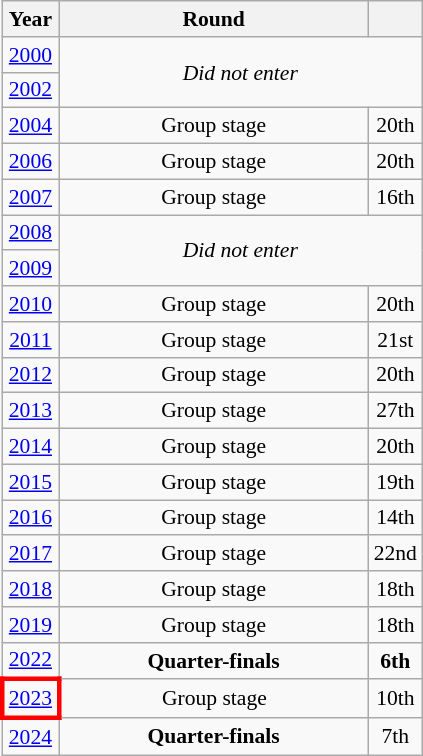<table class="wikitable" style="text-align: center; font-size:90%">
<tr>
<th>Year</th>
<th style="width:200px">Round</th>
<th></th>
</tr>
<tr>
<td><a href='#'>2000</a></td>
<td colspan="2" rowspan="2"><em>Did not enter</em></td>
</tr>
<tr>
<td><a href='#'>2002</a></td>
</tr>
<tr>
<td><a href='#'>2004</a></td>
<td>Group stage</td>
<td>20th</td>
</tr>
<tr>
<td><a href='#'>2006</a></td>
<td>Group stage</td>
<td>20th</td>
</tr>
<tr>
<td><a href='#'>2007</a></td>
<td>Group stage</td>
<td>16th</td>
</tr>
<tr>
<td><a href='#'>2008</a></td>
<td colspan="2" rowspan="2"><em>Did not enter</em></td>
</tr>
<tr>
<td><a href='#'>2009</a></td>
</tr>
<tr>
<td><a href='#'>2010</a></td>
<td>Group stage</td>
<td>20th</td>
</tr>
<tr>
<td><a href='#'>2011</a></td>
<td>Group stage</td>
<td>21st</td>
</tr>
<tr>
<td><a href='#'>2012</a></td>
<td>Group stage</td>
<td>20th</td>
</tr>
<tr>
<td><a href='#'>2013</a></td>
<td>Group stage</td>
<td>27th</td>
</tr>
<tr>
<td><a href='#'>2014</a></td>
<td>Group stage</td>
<td>20th</td>
</tr>
<tr>
<td><a href='#'>2015</a></td>
<td>Group stage</td>
<td>19th</td>
</tr>
<tr>
<td><a href='#'>2016</a></td>
<td>Group stage</td>
<td>14th</td>
</tr>
<tr>
<td><a href='#'>2017</a></td>
<td>Group stage</td>
<td>22nd</td>
</tr>
<tr>
<td><a href='#'>2018</a></td>
<td>Group stage</td>
<td>18th</td>
</tr>
<tr>
<td><a href='#'>2019</a></td>
<td>Group stage</td>
<td>18th</td>
</tr>
<tr>
<td><a href='#'>2022</a></td>
<td><strong>Quarter-finals</strong></td>
<td><strong>6th</strong></td>
</tr>
<tr>
<td style="border: 3px solid red"><a href='#'>2023</a></td>
<td>Group stage</td>
<td>10th</td>
</tr>
<tr>
<td><a href='#'>2024</a></td>
<td><strong>Quarter-finals</strong></td>
<td>7th</td>
</tr>
</table>
